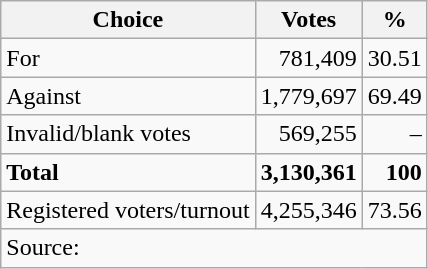<table class=wikitable style=text-align:right>
<tr>
<th>Choice</th>
<th>Votes</th>
<th>%</th>
</tr>
<tr>
<td align=left>For</td>
<td>781,409</td>
<td>30.51</td>
</tr>
<tr>
<td align=left>Against</td>
<td>1,779,697</td>
<td>69.49</td>
</tr>
<tr>
<td align=left>Invalid/blank votes</td>
<td>569,255</td>
<td>–</td>
</tr>
<tr>
<td align=left><strong>Total</strong></td>
<td><strong>3,130,361</strong></td>
<td><strong>100</strong></td>
</tr>
<tr>
<td align=left>Registered voters/turnout</td>
<td>4,255,346</td>
<td>73.56</td>
</tr>
<tr>
<td align=left colspan=3>Source: </td>
</tr>
</table>
